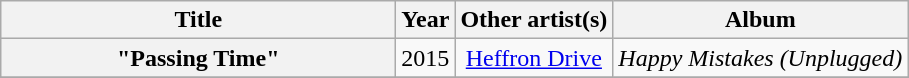<table class="wikitable plainrowheaders" style="text-align:center">
<tr>
<th scope="col" style="width:16em;">Title</th>
<th scope="col">Year</th>
<th scope="col">Other artist(s)</th>
<th scope="col">Album</th>
</tr>
<tr>
<th scope="row">"Passing Time"</th>
<td>2015</td>
<td><a href='#'>Heffron Drive</a></td>
<td><em>Happy Mistakes (Unplugged)</em></td>
</tr>
<tr>
</tr>
</table>
